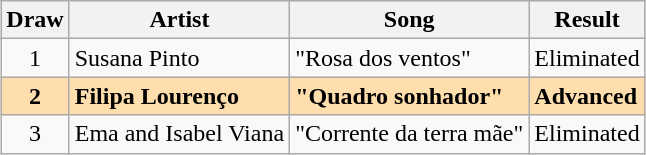<table class="sortable wikitable" style="margin: 1em auto 1em auto; text-align:center;">
<tr>
<th>Draw</th>
<th>Artist</th>
<th>Song</th>
<th>Result</th>
</tr>
<tr>
<td>1</td>
<td align="left">Susana Pinto</td>
<td align="left">"Rosa dos ventos"</td>
<td align="left">Eliminated</td>
</tr>
<tr style="font-weight:bold; background:#FFDEAD;">
<td>2</td>
<td align="left">Filipa Lourenço</td>
<td align="left">"Quadro sonhador"</td>
<td align="left">Advanced</td>
</tr>
<tr>
<td>3</td>
<td align="left">Ema and Isabel Viana</td>
<td align="left">"Corrente da terra mãe"</td>
<td align="left">Eliminated</td>
</tr>
</table>
